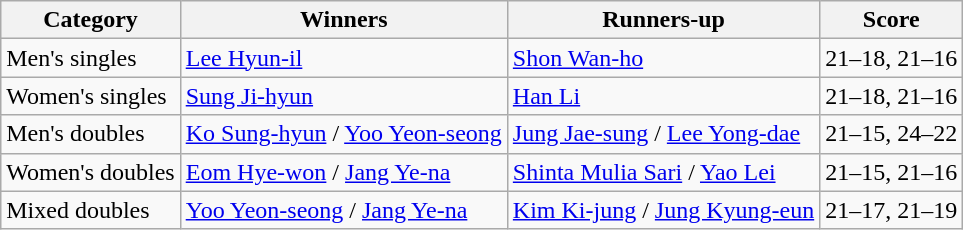<table class=wikitable style="white-space:nowrap;">
<tr>
<th>Category</th>
<th>Winners</th>
<th>Runners-up</th>
<th>Score</th>
</tr>
<tr>
<td>Men's singles</td>
<td> <a href='#'>Lee Hyun-il</a></td>
<td> <a href='#'>Shon Wan-ho</a></td>
<td>21–18, 21–16</td>
</tr>
<tr>
<td>Women's singles</td>
<td> <a href='#'>Sung Ji-hyun</a></td>
<td> <a href='#'>Han Li</a></td>
<td>21–18, 21–16</td>
</tr>
<tr>
<td>Men's doubles</td>
<td> <a href='#'>Ko Sung-hyun</a> / <a href='#'>Yoo Yeon-seong</a></td>
<td> <a href='#'>Jung Jae-sung</a> / <a href='#'>Lee Yong-dae</a></td>
<td>21–15, 24–22</td>
</tr>
<tr>
<td>Women's doubles</td>
<td> <a href='#'>Eom Hye-won</a> / <a href='#'>Jang Ye-na</a></td>
<td> <a href='#'>Shinta Mulia Sari</a> / <a href='#'>Yao Lei</a></td>
<td>21–15, 21–16</td>
</tr>
<tr>
<td>Mixed doubles</td>
<td> <a href='#'>Yoo Yeon-seong</a> / <a href='#'>Jang Ye-na</a></td>
<td> <a href='#'>Kim Ki-jung</a> / <a href='#'>Jung Kyung-eun</a></td>
<td>21–17, 21–19</td>
</tr>
</table>
